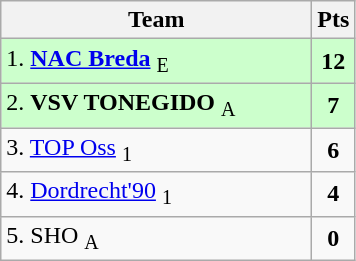<table class="wikitable" style="text-align:center; float:left; margin-right:1em;">
<tr>
<th style="width:200px">Team</th>
<th width=20>Pts</th>
</tr>
<tr bgcolor=ccffcc>
<td align=left>1. <strong><a href='#'>NAC Breda</a></strong> <sub>E</sub></td>
<td><strong>12</strong></td>
</tr>
<tr bgcolor=ccffcc>
<td align=left>2. <strong>VSV TONEGIDO</strong> <sub>A</sub></td>
<td><strong>7</strong></td>
</tr>
<tr>
<td align=left>3. <a href='#'>TOP Oss</a> <sub>1</sub></td>
<td><strong>6</strong></td>
</tr>
<tr>
<td align=left>4. <a href='#'>Dordrecht'90</a> <sub>1</sub></td>
<td><strong>4</strong></td>
</tr>
<tr>
<td align=left>5. SHO <sub>A</sub></td>
<td><strong>0</strong></td>
</tr>
</table>
